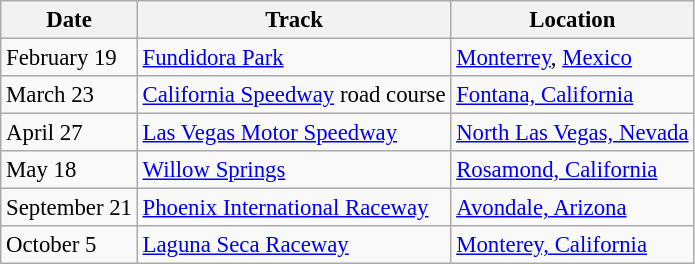<table class="wikitable" style="font-size: 95%;">
<tr>
<th>Date</th>
<th>Track</th>
<th>Location</th>
</tr>
<tr>
<td>February 19</td>
<td><a href='#'>Fundidora Park</a></td>
<td><a href='#'>Monterrey</a>, <a href='#'>Mexico</a></td>
</tr>
<tr>
<td>March 23</td>
<td><a href='#'>California Speedway</a> road course</td>
<td><a href='#'>Fontana, California</a></td>
</tr>
<tr>
<td>April 27</td>
<td><a href='#'>Las Vegas Motor Speedway</a></td>
<td><a href='#'>North Las Vegas, Nevada</a></td>
</tr>
<tr>
<td>May 18</td>
<td><a href='#'>Willow Springs</a></td>
<td><a href='#'>Rosamond, California</a></td>
</tr>
<tr>
<td>September 21</td>
<td><a href='#'>Phoenix International Raceway</a></td>
<td><a href='#'>Avondale, Arizona</a></td>
</tr>
<tr>
<td>October 5</td>
<td><a href='#'>Laguna Seca Raceway</a></td>
<td><a href='#'>Monterey, California</a></td>
</tr>
</table>
